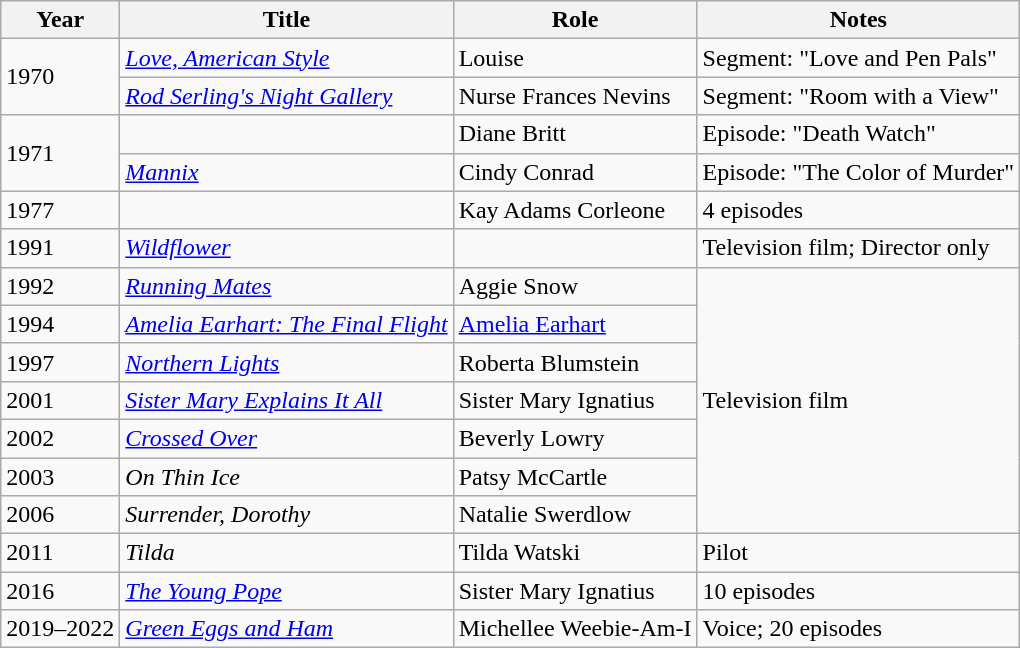<table class="wikitable sortable">
<tr>
<th>Year</th>
<th>Title</th>
<th>Role</th>
<th class="unsortable">Notes</th>
</tr>
<tr>
<td rowspan="2">1970</td>
<td><em><a href='#'>Love, American Style</a></em></td>
<td>Louise</td>
<td>Segment: "Love and Pen Pals"</td>
</tr>
<tr>
<td><em><a href='#'>Rod Serling's Night Gallery</a></em></td>
<td>Nurse Frances Nevins</td>
<td>Segment: "Room with a View"</td>
</tr>
<tr>
<td rowspan="2">1971</td>
<td><em></em></td>
<td>Diane Britt</td>
<td>Episode: "Death Watch"</td>
</tr>
<tr>
<td><em><a href='#'>Mannix</a></em></td>
<td>Cindy Conrad</td>
<td>Episode: "The Color of Murder"</td>
</tr>
<tr>
<td>1977</td>
<td><em></em></td>
<td>Kay Adams Corleone</td>
<td>4 episodes</td>
</tr>
<tr>
<td>1991</td>
<td><em><a href='#'>Wildflower</a></em></td>
<td></td>
<td>Television film; Director only</td>
</tr>
<tr>
<td>1992</td>
<td><em><a href='#'>Running Mates</a></em></td>
<td>Aggie Snow</td>
<td rowspan="7">Television film</td>
</tr>
<tr>
<td>1994</td>
<td><em><a href='#'>Amelia Earhart: The Final Flight</a></em></td>
<td><a href='#'>Amelia Earhart</a></td>
</tr>
<tr>
<td>1997</td>
<td><em><a href='#'>Northern Lights</a></em></td>
<td>Roberta Blumstein</td>
</tr>
<tr>
<td>2001</td>
<td><em><a href='#'>Sister Mary Explains It All</a></em></td>
<td>Sister Mary Ignatius</td>
</tr>
<tr>
<td>2002</td>
<td><em><a href='#'>Crossed Over</a></em></td>
<td>Beverly Lowry</td>
</tr>
<tr>
<td>2003</td>
<td><em>On Thin Ice</em></td>
<td>Patsy McCartle</td>
</tr>
<tr>
<td>2006</td>
<td><em>Surrender, Dorothy</em></td>
<td>Natalie Swerdlow</td>
</tr>
<tr>
<td>2011</td>
<td><em>Tilda</em></td>
<td>Tilda Watski</td>
<td>Pilot</td>
</tr>
<tr>
<td>2016</td>
<td><em><a href='#'>The Young Pope</a></em></td>
<td>Sister Mary Ignatius</td>
<td>10 episodes</td>
</tr>
<tr>
<td>2019–2022</td>
<td><em><a href='#'>Green Eggs and Ham</a></em></td>
<td>Michellee Weebie-Am-I</td>
<td>Voice; 20 episodes</td>
</tr>
</table>
